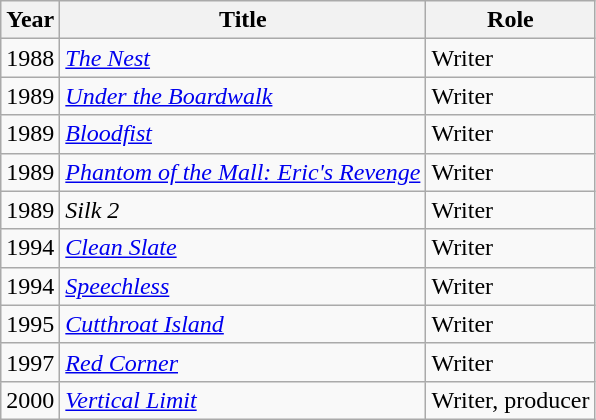<table class="wikitable sortable">
<tr>
<th>Year</th>
<th>Title</th>
<th>Role</th>
</tr>
<tr>
<td>1988</td>
<td><em><a href='#'>The Nest</a></em></td>
<td>Writer</td>
</tr>
<tr>
<td>1989</td>
<td><em><a href='#'>Under the Boardwalk</a></em></td>
<td>Writer</td>
</tr>
<tr>
<td>1989</td>
<td><em><a href='#'>Bloodfist</a></em></td>
<td>Writer</td>
</tr>
<tr>
<td>1989</td>
<td><em><a href='#'>Phantom of the Mall: Eric's Revenge</a></em></td>
<td>Writer</td>
</tr>
<tr>
<td>1989</td>
<td><em>Silk 2</em></td>
<td>Writer</td>
</tr>
<tr>
<td>1994</td>
<td><em><a href='#'>Clean Slate</a></em></td>
<td>Writer</td>
</tr>
<tr>
<td>1994</td>
<td><em><a href='#'>Speechless</a></em></td>
<td>Writer</td>
</tr>
<tr>
<td>1995</td>
<td><em><a href='#'>Cutthroat Island</a></em></td>
<td>Writer</td>
</tr>
<tr>
<td>1997</td>
<td><em><a href='#'>Red Corner</a></em></td>
<td>Writer</td>
</tr>
<tr>
<td>2000</td>
<td><em><a href='#'>Vertical Limit</a></em></td>
<td>Writer, producer</td>
</tr>
</table>
